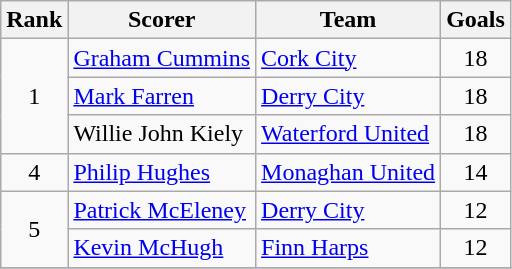<table class="wikitable">
<tr>
<th>Rank</th>
<th>Scorer</th>
<th>Team</th>
<th>Goals</th>
</tr>
<tr>
<td rowspan=3 align=center>1</td>
<td> <a href='#'>Graham Cummins</a></td>
<td><a href='#'>Cork City</a></td>
<td align=center>18</td>
</tr>
<tr>
<td> <a href='#'>Mark Farren</a></td>
<td><a href='#'>Derry City</a></td>
<td align=center>18</td>
</tr>
<tr>
<td> Willie John Kiely</td>
<td><a href='#'>Waterford United</a></td>
<td align=center>18</td>
</tr>
<tr>
<td align=center>4</td>
<td> <a href='#'>Philip Hughes</a></td>
<td><a href='#'>Monaghan United</a></td>
<td align=center>14</td>
</tr>
<tr>
<td rowspan=2 align=center>5</td>
<td> <a href='#'>Patrick McEleney</a></td>
<td><a href='#'>Derry City</a></td>
<td align=center>12</td>
</tr>
<tr>
<td> <a href='#'>Kevin McHugh</a></td>
<td><a href='#'>Finn Harps</a></td>
<td align=center>12</td>
</tr>
<tr>
</tr>
</table>
